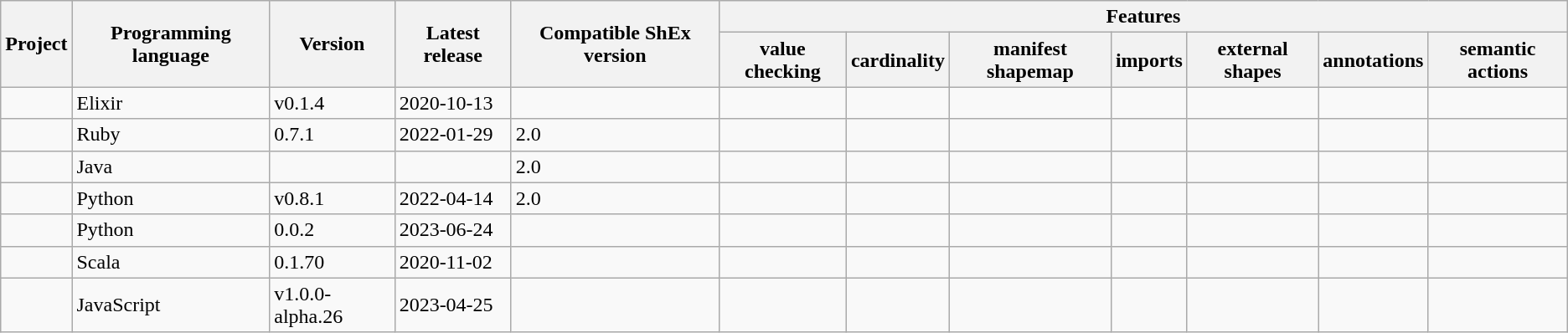<table class="wikitable sortable sort-under">
<tr>
<th rowspan="2">Project</th>
<th rowspan="2">Programming language</th>
<th rowspan="2">Version</th>
<th rowspan="2">Latest release</th>
<th rowspan="2">Compatible ShEx version</th>
<th colspan="7">Features</th>
</tr>
<tr>
<th>value checking</th>
<th>cardinality</th>
<th>manifest shapemap</th>
<th>imports</th>
<th>external shapes</th>
<th>annotations</th>
<th>semantic actions</th>
</tr>
<tr>
<td></td>
<td>Elixir</td>
<td>v0.1.4</td>
<td>2020-10-13</td>
<td></td>
<td></td>
<td></td>
<td></td>
<td></td>
<td></td>
<td></td>
<td></td>
</tr>
<tr>
<td></td>
<td>Ruby</td>
<td>0.7.1</td>
<td>2022-01-29</td>
<td>2.0</td>
<td></td>
<td></td>
<td></td>
<td></td>
<td></td>
<td></td>
<td></td>
</tr>
<tr>
<td></td>
<td>Java</td>
<td></td>
<td></td>
<td>2.0</td>
<td></td>
<td></td>
<td></td>
<td></td>
<td></td>
<td></td>
<td></td>
</tr>
<tr>
<td></td>
<td>Python</td>
<td>v0.8.1</td>
<td>2022-04-14</td>
<td>2.0</td>
<td></td>
<td></td>
<td></td>
<td></td>
<td></td>
<td></td>
<td></td>
</tr>
<tr>
<td></td>
<td>Python</td>
<td>0.0.2</td>
<td>2023-06-24</td>
<td></td>
<td></td>
<td></td>
<td></td>
<td></td>
<td></td>
<td></td>
<td></td>
</tr>
<tr>
<td></td>
<td>Scala</td>
<td>0.1.70</td>
<td>2020-11-02</td>
<td></td>
<td></td>
<td></td>
<td></td>
<td></td>
<td></td>
<td></td>
<td></td>
</tr>
<tr>
<td></td>
<td>JavaScript</td>
<td>v1.0.0-alpha.26</td>
<td>2023-04-25</td>
<td></td>
<td></td>
<td></td>
<td></td>
<td></td>
<td></td>
<td></td>
<td></td>
</tr>
</table>
